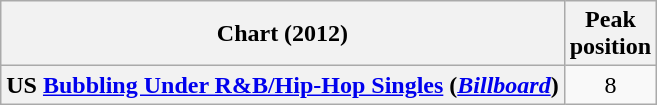<table class="wikitable plainrowheaders sortable" style="text-align:center;">
<tr>
<th scope="col">Chart (2012)</th>
<th scope="col">Peak<br>position</th>
</tr>
<tr>
<th scope="row">US <a href='#'>Bubbling Under R&B/Hip-Hop Singles</a> (<a href='#'><em>Billboard</em></a>)</th>
<td style="text-align:center;">8</td>
</tr>
</table>
